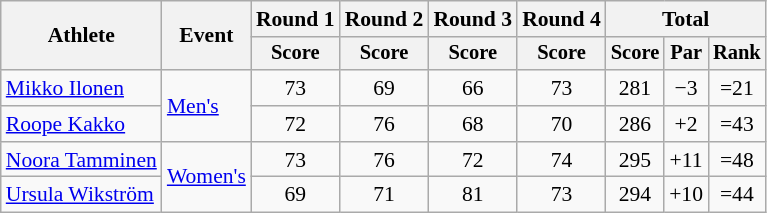<table class=wikitable style="font-size:90%;">
<tr>
<th rowspan=2>Athlete</th>
<th rowspan=2>Event</th>
<th>Round 1</th>
<th>Round 2</th>
<th>Round 3</th>
<th>Round 4</th>
<th colspan=3>Total</th>
</tr>
<tr style="font-size:95%">
<th>Score</th>
<th>Score</th>
<th>Score</th>
<th>Score</th>
<th>Score</th>
<th>Par</th>
<th>Rank</th>
</tr>
<tr align=center>
<td align=left><a href='#'>Mikko Ilonen</a></td>
<td align=left rowspan=2><a href='#'>Men's</a></td>
<td>73</td>
<td>69</td>
<td>66</td>
<td>73</td>
<td>281</td>
<td>−3</td>
<td>=21</td>
</tr>
<tr align=center>
<td align=left><a href='#'>Roope Kakko</a></td>
<td>72</td>
<td>76</td>
<td>68</td>
<td>70</td>
<td>286</td>
<td>+2</td>
<td>=43</td>
</tr>
<tr align=center>
<td align=left><a href='#'>Noora Tamminen</a></td>
<td align=left rowspan=2><a href='#'>Women's</a></td>
<td>73</td>
<td>76</td>
<td>72</td>
<td>74</td>
<td>295</td>
<td>+11</td>
<td>=48</td>
</tr>
<tr align=center>
<td align=left><a href='#'>Ursula Wikström</a></td>
<td>69</td>
<td>71</td>
<td>81</td>
<td>73</td>
<td>294</td>
<td>+10</td>
<td>=44</td>
</tr>
</table>
